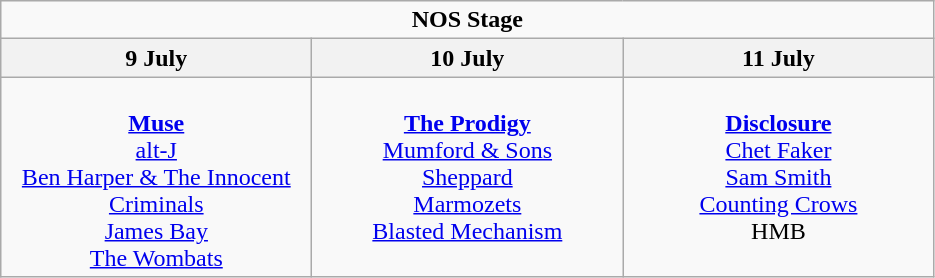<table class="wikitable">
<tr>
<td align="center" colspan="3"><strong>NOS Stage</strong></td>
</tr>
<tr>
<th>9 July</th>
<th>10 July</th>
<th>11 July</th>
</tr>
<tr>
<td width="200" align="center" valign="top"><br><strong><a href='#'>Muse</a></strong><br><a href='#'>alt-J</a><br><a href='#'>Ben Harper & The Innocent Criminals</a><br><a href='#'>James Bay</a><br><a href='#'>The Wombats</a></td>
<td width="200" align="center" valign="top"><br><strong><a href='#'>The Prodigy</a></strong><br><a href='#'>Mumford & Sons</a><br><a href='#'>Sheppard</a><br><a href='#'>Marmozets</a><br><a href='#'>Blasted Mechanism</a></td>
<td width="200" align="center" valign="top"><br><strong><a href='#'>Disclosure</a></strong><br><a href='#'>Chet Faker</a><br><a href='#'>Sam Smith</a><br><a href='#'>Counting Crows</a><br>HMB</td>
</tr>
</table>
